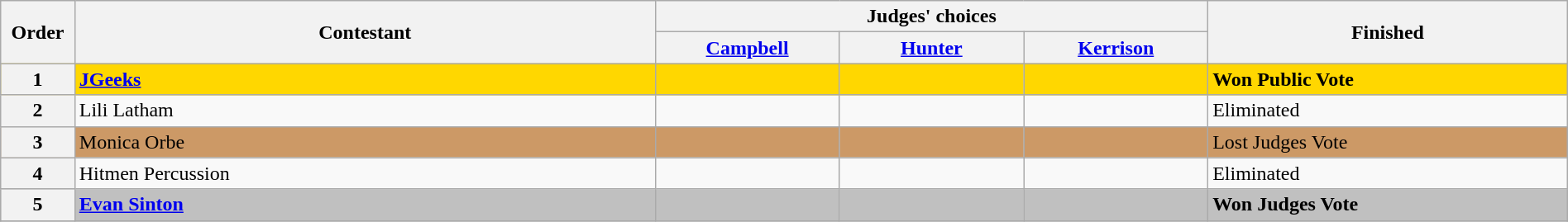<table class="wikitable" width="100%">
<tr>
<th rowspan=2 width="1%">Order</th>
<th rowspan=2 width="21%">Contestant</th>
<th colspan=3 width="20%">Judges' choices</th>
<th rowspan=2 width="13%">Finished</th>
</tr>
<tr>
<th width="70"><a href='#'>Campbell</a></th>
<th width="70"><a href='#'>Hunter</a></th>
<th width="70"><a href='#'>Kerrison</a></th>
</tr>
<tr style="background:gold;">
<th>1</th>
<td><strong><a href='#'>JGeeks</a></strong></td>
<td></td>
<td></td>
<td></td>
<td><strong>Won Public Vote</strong></td>
</tr>
<tr>
<th>2</th>
<td>Lili Latham</td>
<td></td>
<td></td>
<td></td>
<td>Eliminated</td>
</tr>
<tr style="background:#c96;">
<th>3</th>
<td>Monica Orbe</td>
<td></td>
<td style="text-align: center;"></td>
<td></td>
<td>Lost Judges Vote</td>
</tr>
<tr>
<th>4</th>
<td>Hitmen Percussion</td>
<td></td>
<td></td>
<td></td>
<td>Eliminated</td>
</tr>
<tr style="background:silver;">
<th>5</th>
<td><strong><a href='#'>Evan Sinton</a></strong></td>
<td style="text-align: center;"></td>
<td></td>
<td></td>
<td><strong>Won Judges Vote</strong></td>
</tr>
<tr>
</tr>
</table>
